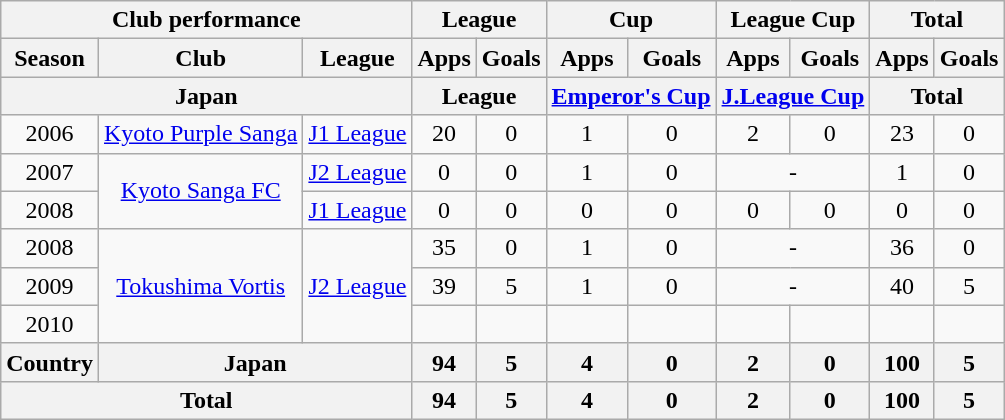<table class="wikitable" style="text-align:center;">
<tr>
<th colspan=3>Club performance</th>
<th colspan=2>League</th>
<th colspan=2>Cup</th>
<th colspan=2>League Cup</th>
<th colspan=2>Total</th>
</tr>
<tr>
<th>Season</th>
<th>Club</th>
<th>League</th>
<th>Apps</th>
<th>Goals</th>
<th>Apps</th>
<th>Goals</th>
<th>Apps</th>
<th>Goals</th>
<th>Apps</th>
<th>Goals</th>
</tr>
<tr>
<th colspan=3>Japan</th>
<th colspan=2>League</th>
<th colspan=2><a href='#'>Emperor's Cup</a></th>
<th colspan=2><a href='#'>J.League Cup</a></th>
<th colspan=2>Total</th>
</tr>
<tr>
<td>2006</td>
<td><a href='#'>Kyoto Purple Sanga</a></td>
<td><a href='#'>J1 League</a></td>
<td>20</td>
<td>0</td>
<td>1</td>
<td>0</td>
<td>2</td>
<td>0</td>
<td>23</td>
<td>0</td>
</tr>
<tr>
<td>2007</td>
<td rowspan="2"><a href='#'>Kyoto Sanga FC</a></td>
<td><a href='#'>J2 League</a></td>
<td>0</td>
<td>0</td>
<td>1</td>
<td>0</td>
<td colspan="2">-</td>
<td>1</td>
<td>0</td>
</tr>
<tr>
<td>2008</td>
<td><a href='#'>J1 League</a></td>
<td>0</td>
<td>0</td>
<td>0</td>
<td>0</td>
<td>0</td>
<td>0</td>
<td>0</td>
<td>0</td>
</tr>
<tr>
<td>2008</td>
<td rowspan="3"><a href='#'>Tokushima Vortis</a></td>
<td rowspan="3"><a href='#'>J2 League</a></td>
<td>35</td>
<td>0</td>
<td>1</td>
<td>0</td>
<td colspan="2">-</td>
<td>36</td>
<td>0</td>
</tr>
<tr>
<td>2009</td>
<td>39</td>
<td>5</td>
<td>1</td>
<td>0</td>
<td colspan="2">-</td>
<td>40</td>
<td>5</td>
</tr>
<tr>
<td>2010</td>
<td></td>
<td></td>
<td></td>
<td></td>
<td></td>
<td></td>
<td></td>
<td></td>
</tr>
<tr>
<th rowspan=1>Country</th>
<th colspan=2>Japan</th>
<th>94</th>
<th>5</th>
<th>4</th>
<th>0</th>
<th>2</th>
<th>0</th>
<th>100</th>
<th>5</th>
</tr>
<tr>
<th colspan=3>Total</th>
<th>94</th>
<th>5</th>
<th>4</th>
<th>0</th>
<th>2</th>
<th>0</th>
<th>100</th>
<th>5</th>
</tr>
</table>
